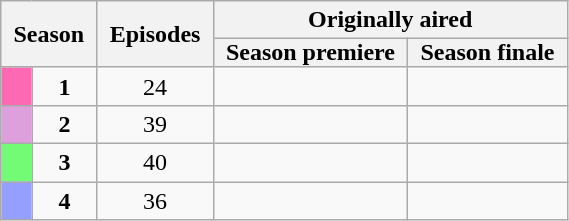<table class="wikitable" style="text-align: center;">
<tr>
<th style="padding: 0 8px;" colspan="2" rowspan="2">Season</th>
<th style="padding: 0 8px;" rowspan="2">Episodes</th>
<th colspan="2">Originally aired</th>
</tr>
<tr>
<th style="padding: 0 8px;">Season premiere</th>
<th style="padding: 0 8px;">Season finale</th>
</tr>
<tr>
<td style="background:#FF69B4"></td>
<td><strong>1</strong></td>
<td>24</td>
<td></td>
<td></td>
</tr>
<tr>
<td style="background:#DDA0DD"></td>
<td><strong>2</strong></td>
<td>39</td>
<td></td>
<td></td>
</tr>
<tr>
<td style="background:#73FB76"></td>
<td><strong>3</strong></td>
<td>40</td>
<td></td>
<td></td>
</tr>
<tr>
<td style="background:#959FFD"></td>
<td><strong>4</strong></td>
<td>36</td>
<td></td>
<td></td>
</tr>
</table>
